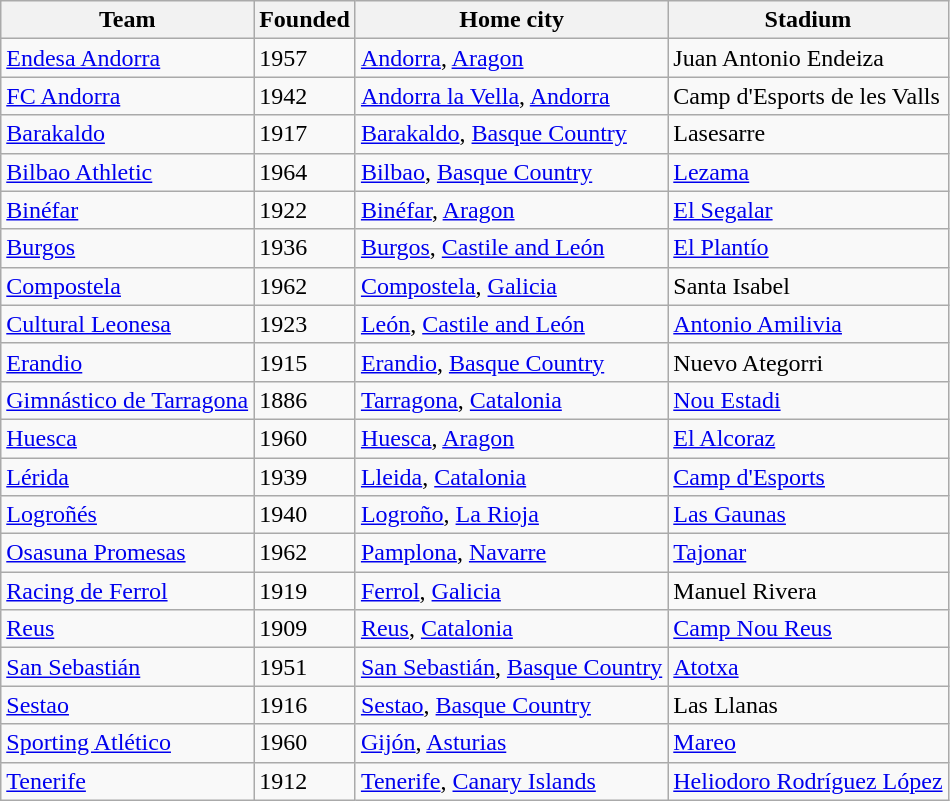<table class="wikitable sortable">
<tr>
<th>Team</th>
<th>Founded</th>
<th>Home city</th>
<th>Stadium</th>
</tr>
<tr>
<td><a href='#'>Endesa Andorra</a></td>
<td>1957</td>
<td><a href='#'>Andorra</a>, <a href='#'>Aragon</a></td>
<td>Juan Antonio Endeiza</td>
</tr>
<tr>
<td><a href='#'>FC Andorra</a></td>
<td>1942</td>
<td><a href='#'>Andorra la Vella</a>, <a href='#'>Andorra</a></td>
<td>Camp d'Esports de les Valls</td>
</tr>
<tr>
<td><a href='#'>Barakaldo</a></td>
<td>1917</td>
<td><a href='#'>Barakaldo</a>, <a href='#'>Basque Country</a></td>
<td>Lasesarre</td>
</tr>
<tr>
<td><a href='#'>Bilbao Athletic</a></td>
<td>1964</td>
<td><a href='#'>Bilbao</a>, <a href='#'>Basque Country</a></td>
<td><a href='#'>Lezama</a></td>
</tr>
<tr>
<td><a href='#'>Binéfar</a></td>
<td>1922</td>
<td><a href='#'>Binéfar</a>, <a href='#'>Aragon</a></td>
<td><a href='#'>El Segalar</a></td>
</tr>
<tr>
<td><a href='#'>Burgos</a></td>
<td>1936</td>
<td><a href='#'>Burgos</a>, <a href='#'>Castile and León</a></td>
<td><a href='#'>El Plantío</a></td>
</tr>
<tr>
<td><a href='#'>Compostela</a></td>
<td>1962</td>
<td><a href='#'>Compostela</a>, <a href='#'>Galicia</a></td>
<td>Santa Isabel</td>
</tr>
<tr>
<td><a href='#'>Cultural Leonesa</a></td>
<td>1923</td>
<td><a href='#'>León</a>, <a href='#'>Castile and León</a></td>
<td><a href='#'>Antonio Amilivia</a></td>
</tr>
<tr>
<td><a href='#'>Erandio</a></td>
<td>1915</td>
<td><a href='#'>Erandio</a>, <a href='#'>Basque Country</a></td>
<td>Nuevo Ategorri</td>
</tr>
<tr>
<td><a href='#'>Gimnástico de Tarragona</a></td>
<td>1886</td>
<td><a href='#'>Tarragona</a>, <a href='#'>Catalonia</a></td>
<td><a href='#'>Nou Estadi</a></td>
</tr>
<tr>
<td><a href='#'>Huesca</a></td>
<td>1960</td>
<td><a href='#'>Huesca</a>, <a href='#'>Aragon</a></td>
<td><a href='#'>El Alcoraz</a></td>
</tr>
<tr>
<td><a href='#'>Lérida</a></td>
<td>1939</td>
<td><a href='#'>Lleida</a>, <a href='#'>Catalonia</a></td>
<td><a href='#'>Camp d'Esports</a></td>
</tr>
<tr>
<td><a href='#'>Logroñés</a></td>
<td>1940</td>
<td><a href='#'>Logroño</a>, <a href='#'>La Rioja</a></td>
<td><a href='#'>Las Gaunas</a></td>
</tr>
<tr>
<td><a href='#'>Osasuna Promesas</a></td>
<td>1962</td>
<td><a href='#'>Pamplona</a>, <a href='#'>Navarre</a></td>
<td><a href='#'>Tajonar</a></td>
</tr>
<tr>
<td><a href='#'>Racing de Ferrol</a></td>
<td>1919</td>
<td><a href='#'>Ferrol</a>, <a href='#'>Galicia</a></td>
<td>Manuel Rivera</td>
</tr>
<tr>
<td><a href='#'>Reus</a></td>
<td>1909</td>
<td><a href='#'>Reus</a>, <a href='#'>Catalonia</a></td>
<td><a href='#'>Camp Nou Reus</a></td>
</tr>
<tr>
<td><a href='#'>San Sebastián</a></td>
<td>1951</td>
<td><a href='#'>San Sebastián</a>, <a href='#'>Basque Country</a></td>
<td><a href='#'>Atotxa</a></td>
</tr>
<tr>
<td><a href='#'>Sestao</a></td>
<td>1916</td>
<td><a href='#'>Sestao</a>, <a href='#'>Basque Country</a></td>
<td>Las Llanas</td>
</tr>
<tr>
<td><a href='#'>Sporting Atlético</a></td>
<td>1960</td>
<td><a href='#'>Gijón</a>, <a href='#'>Asturias</a></td>
<td><a href='#'>Mareo</a></td>
</tr>
<tr>
<td><a href='#'>Tenerife</a></td>
<td>1912</td>
<td><a href='#'>Tenerife</a>, <a href='#'>Canary Islands</a></td>
<td><a href='#'>Heliodoro Rodríguez López</a></td>
</tr>
</table>
